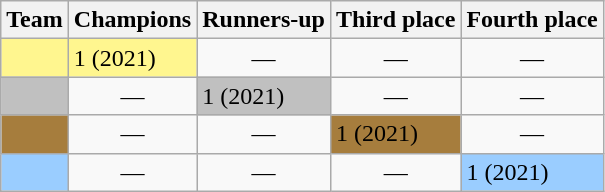<table class="wikitable sortable">
<tr>
<th>Team</th>
<th>Champions</th>
<th>Runners-up</th>
<th>Third place</th>
<th>Fourth place</th>
</tr>
<tr>
<td style="background:#fff68f" ;"></td>
<td style="background:#fff68f" ;">1 (2021)</td>
<td align=center>—</td>
<td align=center>—</td>
<td align=center>—</td>
</tr>
<tr>
<td style="background:silver;"></td>
<td align=center>—</td>
<td style="background:silver;">1 (2021)</td>
<td align=center>—</td>
<td align=center>—</td>
</tr>
<tr>
<td style="background:#a67d3d;"></td>
<td align=center>—</td>
<td align=center>—</td>
<td style="background:#a67d3d;">1 (2021)</td>
<td align=center>—</td>
</tr>
<tr>
<td style="background:#9acdff" ;"></td>
<td align=center>—</td>
<td align=center>—</td>
<td align=center>—</td>
<td style="background:#9acdff" ;">1 (2021)</td>
</tr>
</table>
